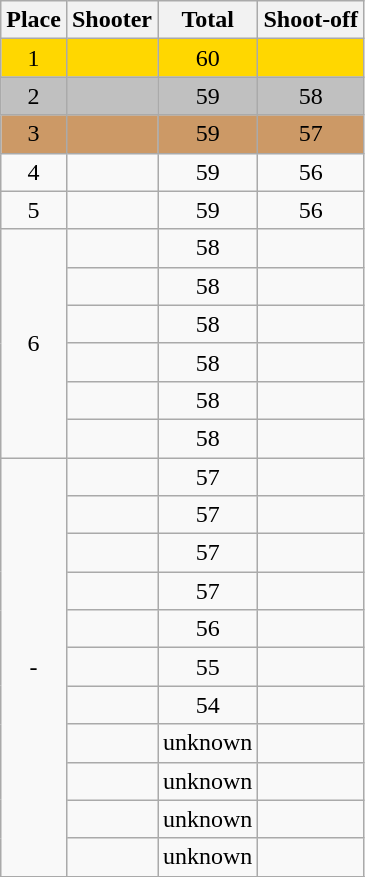<table class=wikitable style="text-align:center">
<tr>
<th>Place</th>
<th>Shooter</th>
<th>Total</th>
<th>Shoot-off</th>
</tr>
<tr align=center bgcolor=gold>
<td>1</td>
<td align=left></td>
<td>60</td>
<td></td>
</tr>
<tr align=center bgcolor=silver>
<td>2</td>
<td align=left></td>
<td>59</td>
<td>58</td>
</tr>
<tr align=center bgcolor=cc9966>
<td>3</td>
<td align=left></td>
<td>59</td>
<td>57</td>
</tr>
<tr>
<td>4</td>
<td align=left></td>
<td>59</td>
<td>56</td>
</tr>
<tr>
<td>5</td>
<td align=left></td>
<td>59</td>
<td>56</td>
</tr>
<tr>
<td rowspan=6>6</td>
<td align=left></td>
<td>58</td>
<td></td>
</tr>
<tr>
<td align=left></td>
<td>58</td>
<td></td>
</tr>
<tr>
<td align=left></td>
<td>58</td>
<td></td>
</tr>
<tr>
<td align=left></td>
<td>58</td>
<td></td>
</tr>
<tr>
<td align=left></td>
<td>58</td>
<td></td>
</tr>
<tr>
<td align=left></td>
<td>58</td>
<td></td>
</tr>
<tr>
<td rowspan=11>-</td>
<td align=left></td>
<td>57</td>
<td></td>
</tr>
<tr>
<td align=left></td>
<td>57</td>
<td></td>
</tr>
<tr>
<td align=left></td>
<td>57</td>
<td></td>
</tr>
<tr>
<td align=left></td>
<td>57</td>
<td></td>
</tr>
<tr>
<td align=left></td>
<td>56</td>
<td></td>
</tr>
<tr>
<td align=left></td>
<td>55</td>
<td></td>
</tr>
<tr>
<td align=left></td>
<td>54</td>
<td></td>
</tr>
<tr>
<td align=left></td>
<td>unknown</td>
<td></td>
</tr>
<tr>
<td align=left></td>
<td>unknown</td>
<td></td>
</tr>
<tr>
<td align=left></td>
<td>unknown</td>
<td></td>
</tr>
<tr>
<td align=left></td>
<td>unknown</td>
<td></td>
</tr>
<tr>
</tr>
</table>
